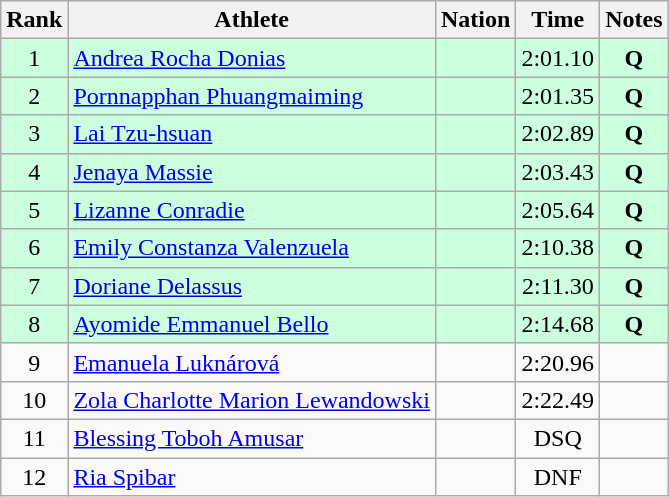<table class="wikitable sortable" style="text-align:center;">
<tr>
<th>Rank</th>
<th>Athlete</th>
<th>Nation</th>
<th>Time</th>
<th>Notes</th>
</tr>
<tr bgcolor=ccffdd>
<td>1</td>
<td align=left><a href='#'>Andrea Rocha Donias</a></td>
<td align=left></td>
<td>2:01.10</td>
<td><strong>Q</strong></td>
</tr>
<tr bgcolor=ccffdd>
<td>2</td>
<td align=left><a href='#'>Pornnapphan Phuangmaiming</a></td>
<td align=left></td>
<td>2:01.35</td>
<td><strong>Q</strong></td>
</tr>
<tr bgcolor=ccffdd>
<td>3</td>
<td align=left><a href='#'>Lai Tzu-hsuan</a></td>
<td align=left></td>
<td>2:02.89</td>
<td><strong>Q</strong></td>
</tr>
<tr bgcolor=ccffdd>
<td>4</td>
<td align=left><a href='#'>Jenaya Massie</a></td>
<td align=left></td>
<td>2:03.43</td>
<td><strong>Q</strong></td>
</tr>
<tr bgcolor=ccffdd>
<td>5</td>
<td align=left><a href='#'>Lizanne Conradie</a></td>
<td align=left></td>
<td>2:05.64</td>
<td><strong>Q</strong></td>
</tr>
<tr bgcolor=ccffdd>
<td>6</td>
<td align=left><a href='#'>Emily Constanza Valenzuela</a></td>
<td align=left></td>
<td>2:10.38</td>
<td><strong>Q</strong></td>
</tr>
<tr bgcolor=ccffdd>
<td>7</td>
<td align=left><a href='#'>Doriane Delassus</a></td>
<td align=left></td>
<td>2:11.30</td>
<td><strong>Q</strong></td>
</tr>
<tr bgcolor=ccffdd>
<td>8</td>
<td align=left><a href='#'>Ayomide Emmanuel Bello</a></td>
<td align=left></td>
<td>2:14.68</td>
<td><strong>Q</strong></td>
</tr>
<tr>
<td>9</td>
<td align=left><a href='#'>Emanuela Luknárová</a></td>
<td align=left></td>
<td>2:20.96</td>
<td></td>
</tr>
<tr>
<td>10</td>
<td align=left><a href='#'>Zola Charlotte Marion Lewandowski</a></td>
<td align=left></td>
<td>2:22.49</td>
<td></td>
</tr>
<tr>
<td>11</td>
<td align=left><a href='#'>Blessing Toboh Amusar</a></td>
<td align=left></td>
<td>DSQ</td>
<td></td>
</tr>
<tr>
<td>12</td>
<td align=left><a href='#'>Ria Spibar</a></td>
<td align=left></td>
<td>DNF</td>
<td></td>
</tr>
</table>
